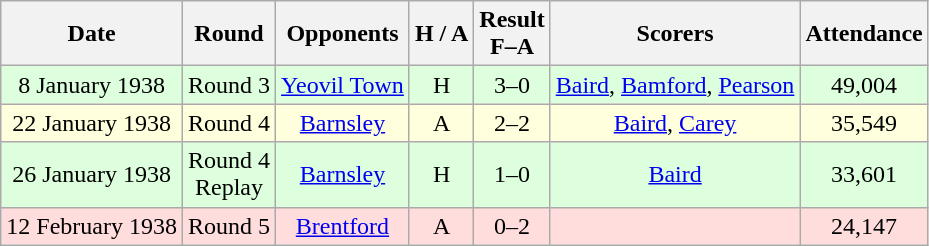<table class="wikitable" style="text-align:center">
<tr>
<th>Date</th>
<th>Round</th>
<th>Opponents</th>
<th>H / A</th>
<th>Result<br>F–A</th>
<th>Scorers</th>
<th>Attendance</th>
</tr>
<tr bgcolor="#ddffdd">
<td>8 January 1938</td>
<td>Round 3</td>
<td><a href='#'>Yeovil Town</a></td>
<td>H</td>
<td>3–0</td>
<td><a href='#'>Baird</a>, <a href='#'>Bamford</a>, <a href='#'>Pearson</a></td>
<td>49,004</td>
</tr>
<tr bgcolor="#ffffdd">
<td>22 January 1938</td>
<td>Round 4</td>
<td><a href='#'>Barnsley</a></td>
<td>A</td>
<td>2–2</td>
<td><a href='#'>Baird</a>, <a href='#'>Carey</a></td>
<td>35,549</td>
</tr>
<tr bgcolor="#ddffdd">
<td>26 January 1938</td>
<td>Round 4<br>Replay</td>
<td><a href='#'>Barnsley</a></td>
<td>H</td>
<td>1–0</td>
<td><a href='#'>Baird</a></td>
<td>33,601</td>
</tr>
<tr bgcolor="#ffdddd">
<td>12 February 1938</td>
<td>Round 5</td>
<td><a href='#'>Brentford</a></td>
<td>A</td>
<td>0–2</td>
<td></td>
<td>24,147</td>
</tr>
</table>
